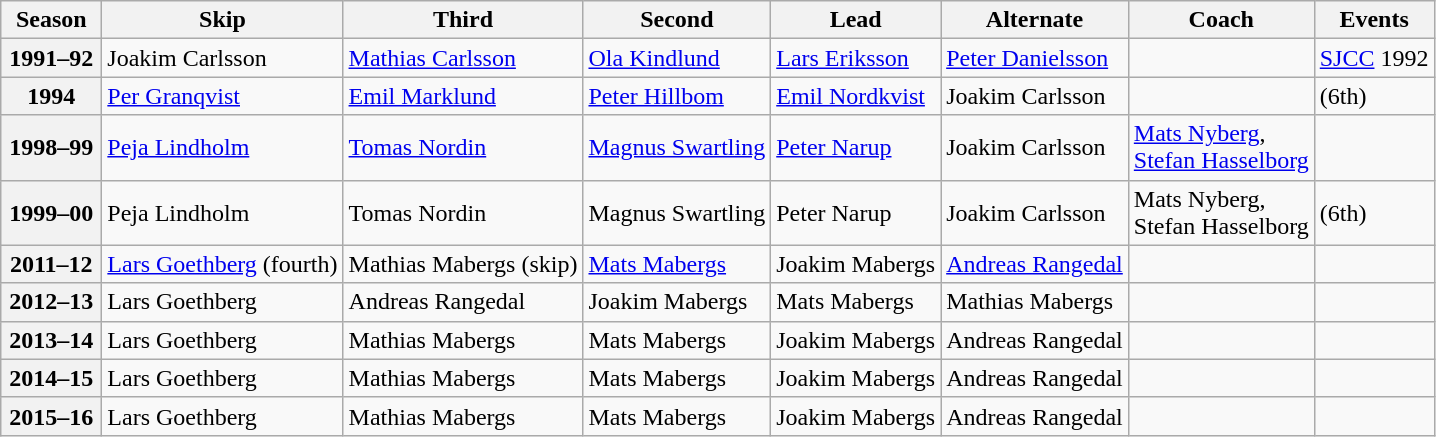<table class="wikitable">
<tr>
<th scope="col" width=60>Season</th>
<th scope="col">Skip</th>
<th scope="col">Third</th>
<th scope="col">Second</th>
<th scope="col">Lead</th>
<th scope="col">Alternate</th>
<th scope="col">Coach</th>
<th scope="col">Events</th>
</tr>
<tr>
<th scope="row">1991–92</th>
<td>Joakim Carlsson</td>
<td><a href='#'>Mathias Carlsson</a></td>
<td><a href='#'>Ola Kindlund</a></td>
<td><a href='#'>Lars Eriksson</a></td>
<td><a href='#'>Peter Danielsson</a></td>
<td></td>
<td><a href='#'>SJСС</a> 1992 <br> </td>
</tr>
<tr>
<th scope="row">1994</th>
<td><a href='#'>Per Granqvist</a></td>
<td><a href='#'>Emil Marklund</a></td>
<td><a href='#'>Peter Hillbom</a></td>
<td><a href='#'>Emil Nordkvist</a></td>
<td>Joakim Carlsson</td>
<td></td>
<td> (6th)</td>
</tr>
<tr>
<th scope="row">1998–99</th>
<td><a href='#'>Peja Lindholm</a></td>
<td><a href='#'>Tomas Nordin</a></td>
<td><a href='#'>Magnus Swartling</a></td>
<td><a href='#'>Peter Narup</a></td>
<td>Joakim Carlsson</td>
<td><a href='#'>Mats Nyberg</a>,<br><a href='#'>Stefan Hasselborg</a></td>
<td> </td>
</tr>
<tr>
<th scope="row">1999–00</th>
<td>Peja Lindholm</td>
<td>Tomas Nordin</td>
<td>Magnus Swartling</td>
<td>Peter Narup</td>
<td>Joakim Carlsson</td>
<td>Mats Nyberg,<br>Stefan Hasselborg</td>
<td> (6th)</td>
</tr>
<tr>
<th scope="row">2011–12</th>
<td><a href='#'>Lars Goethberg</a> (fourth)</td>
<td>Mathias Mabergs (skip)</td>
<td><a href='#'>Mats Mabergs</a></td>
<td>Joakim Mabergs</td>
<td><a href='#'>Andreas Rangedal</a></td>
<td></td>
<td></td>
</tr>
<tr>
<th scope="row">2012–13</th>
<td>Lars Goethberg</td>
<td>Andreas Rangedal</td>
<td>Joakim Mabergs</td>
<td>Mats Mabergs</td>
<td>Mathias Mabergs</td>
<td></td>
<td></td>
</tr>
<tr>
<th scope="row">2013–14</th>
<td>Lars Goethberg</td>
<td>Mathias Mabergs</td>
<td>Mats Mabergs</td>
<td>Joakim Mabergs</td>
<td>Andreas Rangedal</td>
<td></td>
<td></td>
</tr>
<tr>
<th scope="row">2014–15</th>
<td>Lars Goethberg</td>
<td>Mathias Mabergs</td>
<td>Mats Mabergs</td>
<td>Joakim Mabergs</td>
<td>Andreas Rangedal</td>
<td></td>
<td></td>
</tr>
<tr>
<th scope="row">2015–16</th>
<td>Lars Goethberg</td>
<td>Mathias Mabergs</td>
<td>Mats Mabergs</td>
<td>Joakim Mabergs</td>
<td>Andreas Rangedal</td>
<td></td>
<td></td>
</tr>
</table>
